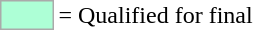<table>
<tr>
<td style="background-color:#ADFFD6; border:1px solid #aaaaaa; width:2em;"></td>
<td>= Qualified for final</td>
</tr>
</table>
